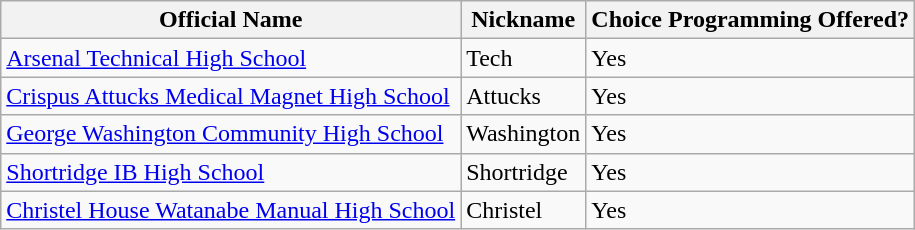<table class="wikitable">
<tr>
<th>Official Name</th>
<th>Nickname</th>
<th>Choice Programming Offered?</th>
</tr>
<tr>
<td><a href='#'>Arsenal Technical High School</a></td>
<td>Tech</td>
<td>Yes</td>
</tr>
<tr>
<td><a href='#'>Crispus Attucks Medical Magnet High School</a></td>
<td>Attucks</td>
<td>Yes</td>
</tr>
<tr>
<td><a href='#'>George Washington Community High School</a></td>
<td>Washington</td>
<td>Yes</td>
</tr>
<tr>
<td><a href='#'>Shortridge IB High School</a></td>
<td>Shortridge</td>
<td>Yes</td>
</tr>
<tr>
<td><a href='#'>Christel House Watanabe Manual High School</a></td>
<td>Christel</td>
<td>Yes</td>
</tr>
</table>
